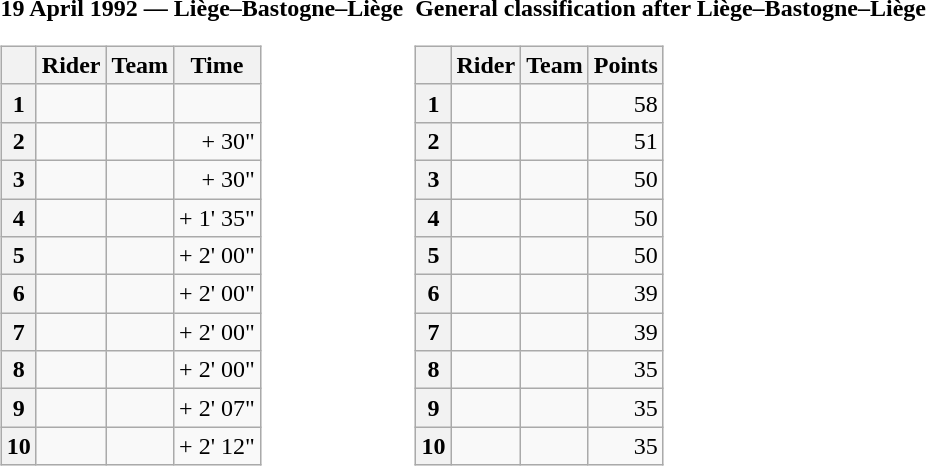<table>
<tr>
<td><strong>19 April 1992 — Liège–Bastogne–Liège </strong><br><table class="wikitable">
<tr>
<th></th>
<th>Rider</th>
<th>Team</th>
<th>Time</th>
</tr>
<tr>
<th>1</th>
<td></td>
<td></td>
<td align="right"></td>
</tr>
<tr>
<th>2</th>
<td></td>
<td></td>
<td align="right">+ 30"</td>
</tr>
<tr>
<th>3</th>
<td></td>
<td></td>
<td align="right">+ 30"</td>
</tr>
<tr>
<th>4</th>
<td></td>
<td></td>
<td align="right">+ 1' 35"</td>
</tr>
<tr>
<th>5</th>
<td></td>
<td></td>
<td align="right">+ 2' 00"</td>
</tr>
<tr>
<th>6</th>
<td></td>
<td></td>
<td align="right">+ 2' 00"</td>
</tr>
<tr>
<th>7</th>
<td></td>
<td></td>
<td align="right">+ 2' 00"</td>
</tr>
<tr>
<th>8</th>
<td></td>
<td></td>
<td align="right">+ 2' 00"</td>
</tr>
<tr>
<th>9</th>
<td></td>
<td></td>
<td align="right">+ 2' 07"</td>
</tr>
<tr>
<th>10</th>
<td></td>
<td></td>
<td align="right">+ 2' 12"</td>
</tr>
</table>
</td>
<td></td>
<td><strong>General classification after Liège–Bastogne–Liège</strong><br><table class="wikitable">
<tr>
<th></th>
<th>Rider</th>
<th>Team</th>
<th>Points</th>
</tr>
<tr>
<th>1</th>
<td> </td>
<td></td>
<td align="right">58</td>
</tr>
<tr>
<th>2</th>
<td></td>
<td></td>
<td align="right">51</td>
</tr>
<tr>
<th>3</th>
<td></td>
<td></td>
<td align="right">50</td>
</tr>
<tr>
<th>4</th>
<td></td>
<td></td>
<td align="right">50</td>
</tr>
<tr>
<th>5</th>
<td></td>
<td></td>
<td align="right">50</td>
</tr>
<tr>
<th>6</th>
<td></td>
<td></td>
<td align="right">39</td>
</tr>
<tr>
<th>7</th>
<td></td>
<td></td>
<td align="right">39</td>
</tr>
<tr>
<th>8</th>
<td></td>
<td></td>
<td align="right">35</td>
</tr>
<tr>
<th>9</th>
<td></td>
<td></td>
<td align="right">35</td>
</tr>
<tr>
<th>10</th>
<td></td>
<td></td>
<td align="right">35</td>
</tr>
</table>
</td>
</tr>
</table>
